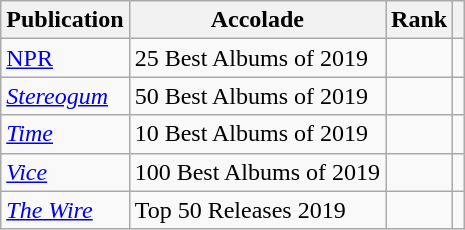<table class="wikitable sortable">
<tr>
<th>Publication</th>
<th>Accolade</th>
<th>Rank</th>
<th class="unsortable"></th>
</tr>
<tr>
<td><a href='#'>NPR</a></td>
<td>25 Best Albums of 2019</td>
<td></td>
<td></td>
</tr>
<tr>
<td><em><a href='#'>Stereogum</a></em></td>
<td>50 Best Albums of 2019</td>
<td></td>
<td></td>
</tr>
<tr>
<td><em><a href='#'>Time</a></em></td>
<td>10 Best Albums of 2019</td>
<td></td>
<td></td>
</tr>
<tr>
<td><em><a href='#'>Vice</a></em></td>
<td>100 Best Albums of 2019</td>
<td></td>
<td></td>
</tr>
<tr>
<td><em><a href='#'>The Wire</a></em></td>
<td>Top 50 Releases 2019</td>
<td></td>
<td></td>
</tr>
</table>
